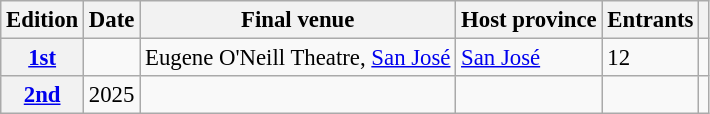<table class="wikitable col4center col5center col8center" style="font-size: 95%";>
<tr>
<th>Edition</th>
<th>Date</th>
<th>Final venue</th>
<th>Host province</th>
<th>Entrants</th>
<th></th>
</tr>
<tr>
<th><a href='#'>1st</a></th>
<td></td>
<td>Eugene O'Neill Theatre, <a href='#'>San José</a></td>
<td><a href='#'>San José</a></td>
<td>12</td>
<td></td>
</tr>
<tr>
<th><a href='#'>2nd</a></th>
<td>2025</td>
<td></td>
<td></td>
<td></td>
</tr>
</table>
